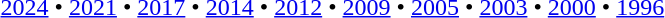<table id=toc class=toc summary=Contents>
<tr>
<td align=center><br><a href='#'>2024</a> • <a href='#'>2021</a> • <a href='#'>2017</a> • <a href='#'>2014</a> • <a href='#'>2012</a> • <a href='#'>2009</a> • <a href='#'>2005</a> • <a href='#'>2003</a> • <a href='#'>2000</a> • <a href='#'>1996</a></td>
</tr>
</table>
